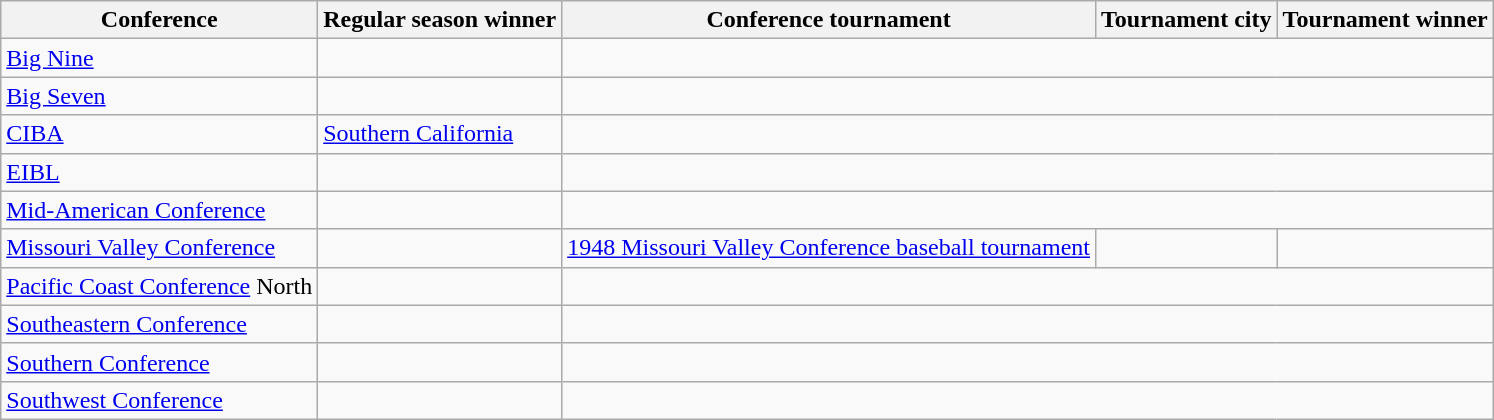<table class="wikitable">
<tr>
<th>Conference</th>
<th>Regular season winner</th>
<th>Conference tournament</th>
<th>Tournament city</th>
<th>Tournament winner</th>
</tr>
<tr>
<td><a href='#'>Big Nine</a></td>
<td></td>
<td colspan=3></td>
</tr>
<tr>
<td><a href='#'>Big Seven</a></td>
<td></td>
<td colspan=3></td>
</tr>
<tr>
<td><a href='#'>CIBA</a></td>
<td><a href='#'>Southern California</a></td>
<td colspan=3></td>
</tr>
<tr>
<td><a href='#'>EIBL</a></td>
<td></td>
<td colspan=3></td>
</tr>
<tr>
<td><a href='#'>Mid-American Conference</a></td>
<td></td>
<td colspan=3></td>
</tr>
<tr>
<td><a href='#'>Missouri Valley Conference</a></td>
<td></td>
<td><a href='#'>1948 Missouri Valley Conference baseball tournament</a></td>
<td></td>
<td></td>
</tr>
<tr>
<td><a href='#'>Pacific Coast Conference</a> North</td>
<td></td>
<td colspan=3></td>
</tr>
<tr>
<td><a href='#'>Southeastern Conference</a></td>
<td></td>
<td colspan=3></td>
</tr>
<tr>
<td><a href='#'>Southern Conference</a></td>
<td></td>
<td colspan=3></td>
</tr>
<tr>
<td><a href='#'>Southwest Conference</a></td>
<td></td>
<td colspan=3></td>
</tr>
</table>
